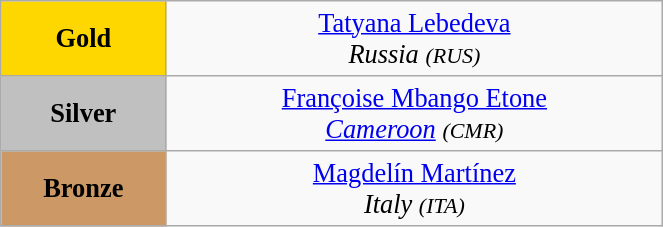<table class="wikitable" style=" text-align:center; font-size:110%;" width="35%">
<tr>
<td bgcolor="gold"><strong>Gold</strong></td>
<td> <a href='#'>Tatyana Lebedeva</a><br><em>Russia <small>(RUS)</small></em></td>
</tr>
<tr>
<td bgcolor="silver"><strong>Silver</strong></td>
<td> <a href='#'>Françoise Mbango Etone</a><br><em><a href='#'>Cameroon</a> <small>(CMR)</small></em></td>
</tr>
<tr>
<td bgcolor="CC9966"><strong>Bronze</strong></td>
<td> <a href='#'>Magdelín Martínez</a><br><em>Italy <small>(ITA)</small></em></td>
</tr>
</table>
